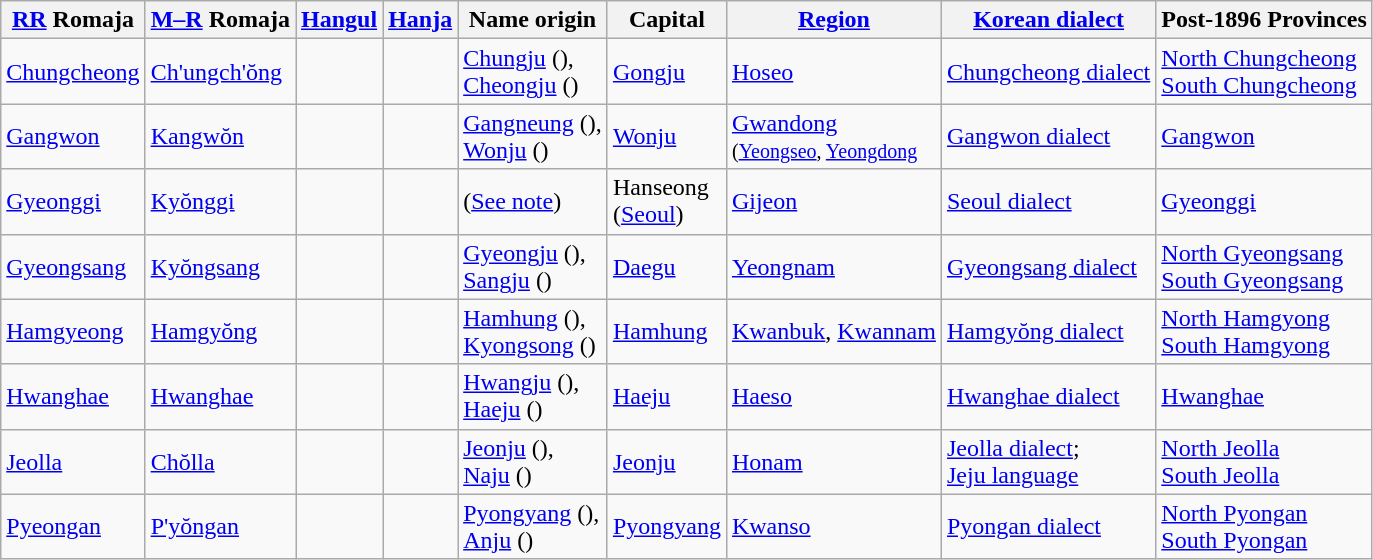<table class=wikitable>
<tr>
<th><a href='#'>RR</a> Romaja</th>
<th><a href='#'>M–R</a> Romaja</th>
<th><a href='#'>Hangul</a></th>
<th><a href='#'>Hanja</a></th>
<th>Name origin</th>
<th>Capital</th>
<th><a href='#'>Region</a></th>
<th><a href='#'>Korean dialect</a></th>
<th>Post-1896 Provinces</th>
</tr>
<tr>
<td><a href='#'>Chungcheong</a></td>
<td><a href='#'>Ch'ungch'ŏng</a></td>
<td><span></span></td>
<td><span></span></td>
<td><a href='#'>Chungju</a> (),<br><a href='#'>Cheongju</a> ()</td>
<td><a href='#'>Gongju</a></td>
<td><a href='#'>Hoseo</a></td>
<td><a href='#'>Chungcheong dialect</a></td>
<td><a href='#'>North Chungcheong</a><br><a href='#'>South Chungcheong</a></td>
</tr>
<tr>
<td><a href='#'>Gangwon</a></td>
<td><a href='#'>Kangwŏn</a></td>
<td><span></span></td>
<td><span></span></td>
<td><a href='#'>Gangneung</a> (),<br><a href='#'>Wonju</a> ()</td>
<td><a href='#'>Wonju</a></td>
<td><a href='#'>Gwandong</a><br><small>(<a href='#'>Yeongseo</a>, <a href='#'>Yeongdong</a></small></td>
<td><a href='#'>Gangwon dialect</a></td>
<td><a href='#'>Gangwon</a></td>
</tr>
<tr>
<td><a href='#'>Gyeonggi</a></td>
<td><a href='#'>Kyŏnggi</a></td>
<td><span></span></td>
<td><span></span></td>
<td>(<a href='#'>See note</a>)</td>
<td>Hanseong<br>(<a href='#'>Seoul</a>)</td>
<td><a href='#'>Gijeon</a></td>
<td><a href='#'>Seoul dialect</a></td>
<td><a href='#'>Gyeonggi</a></td>
</tr>
<tr>
<td><a href='#'>Gyeongsang</a></td>
<td><a href='#'>Kyŏngsang</a></td>
<td><span></span></td>
<td><span></span></td>
<td><a href='#'>Gyeongju</a> (),<br><a href='#'>Sangju</a> ()</td>
<td><a href='#'>Daegu</a></td>
<td><a href='#'>Yeongnam</a></td>
<td><a href='#'>Gyeongsang dialect</a></td>
<td><a href='#'>North Gyeongsang</a><br><a href='#'>South Gyeongsang</a></td>
</tr>
<tr>
<td><a href='#'>Hamgyeong</a></td>
<td><a href='#'>Hamgyŏng</a></td>
<td><span></span></td>
<td><span></span></td>
<td><a href='#'>Hamhung</a> (),<br><a href='#'>Kyongsong</a> ()</td>
<td><a href='#'>Hamhung</a></td>
<td><a href='#'>Kwanbuk</a>, <a href='#'>Kwannam</a></td>
<td><a href='#'>Hamgyŏng dialect</a></td>
<td><a href='#'>North Hamgyong</a><br><a href='#'>South Hamgyong</a></td>
</tr>
<tr>
<td><a href='#'>Hwanghae</a></td>
<td><a href='#'>Hwanghae</a></td>
<td><span></span></td>
<td><span></span></td>
<td><a href='#'>Hwangju</a> (),<br><a href='#'>Haeju</a> ()</td>
<td><a href='#'>Haeju</a></td>
<td><a href='#'>Haeso</a></td>
<td><a href='#'>Hwanghae dialect</a></td>
<td><a href='#'>Hwanghae</a></td>
</tr>
<tr>
<td><a href='#'>Jeolla</a></td>
<td><a href='#'>Chŏlla</a></td>
<td><span></span></td>
<td><span></span></td>
<td><a href='#'>Jeonju</a> (),<br><a href='#'>Naju</a> ()</td>
<td><a href='#'>Jeonju</a></td>
<td><a href='#'>Honam</a></td>
<td><a href='#'>Jeolla dialect</a>;<br><a href='#'>Jeju language</a></td>
<td><a href='#'>North Jeolla</a><br><a href='#'>South Jeolla</a></td>
</tr>
<tr>
<td><a href='#'>Pyeongan</a></td>
<td><a href='#'>P'yŏngan</a></td>
<td><span></span></td>
<td><span></span></td>
<td><a href='#'>Pyongyang</a> (),<br><a href='#'>Anju</a> ()</td>
<td><a href='#'>Pyongyang</a></td>
<td><a href='#'>Kwanso</a></td>
<td><a href='#'>Pyongan dialect</a></td>
<td><a href='#'>North Pyongan</a><br><a href='#'>South Pyongan</a></td>
</tr>
</table>
